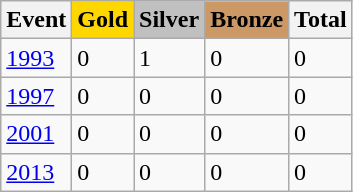<table class="wikitable">
<tr>
<th>Event</th>
<td style="background:gold; font-weight:bold;">Gold</td>
<td style="background:silver; font-weight:bold;">Silver</td>
<td style="background:#c96; font-weight:bold;">Bronze</td>
<th>Total</th>
</tr>
<tr>
<td><a href='#'>1993</a></td>
<td>0</td>
<td>1</td>
<td>0</td>
<td>0</td>
</tr>
<tr>
<td><a href='#'>1997</a></td>
<td>0</td>
<td>0</td>
<td>0</td>
<td>0</td>
</tr>
<tr>
<td><a href='#'>2001</a></td>
<td>0</td>
<td>0</td>
<td>0</td>
<td>0</td>
</tr>
<tr>
<td><a href='#'>2013</a></td>
<td>0</td>
<td>0</td>
<td>0</td>
<td>0</td>
</tr>
</table>
